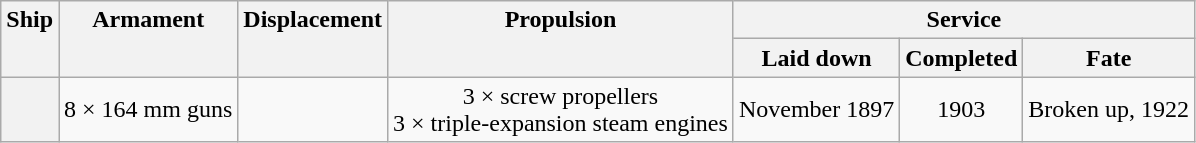<table class="wikitable plainrowheaders" style="text-align: center;">
<tr valign="top">
<th scope="col" rowspan="2">Ship</th>
<th scope="col" rowspan="2">Armament</th>
<th scope="col" rowspan="2">Displacement</th>
<th scope="col" rowspan="2">Propulsion</th>
<th scope="col" colspan="3">Service</th>
</tr>
<tr valign="top">
<th scope="col">Laid down</th>
<th scope="col">Completed</th>
<th scope="col">Fate</th>
</tr>
<tr valign="center">
<th scope="row"></th>
<td>8 × 164 mm guns</td>
<td></td>
<td>3 × screw propellers<br>3 × triple-expansion steam engines<br></td>
<td>November 1897</td>
<td>1903</td>
<td>Broken up, 1922</td>
</tr>
</table>
